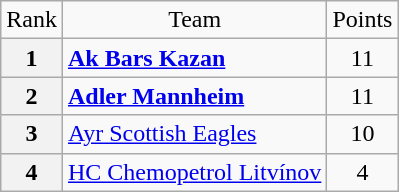<table class="wikitable" style="text-align: center;">
<tr>
<td>Rank</td>
<td>Team</td>
<td>Points</td>
</tr>
<tr>
<th>1</th>
<td style="text-align: left;"> <strong><a href='#'>Ak Bars Kazan</a></strong></td>
<td>11</td>
</tr>
<tr>
<th>2</th>
<td style="text-align: left;"> <strong><a href='#'>Adler Mannheim</a></strong></td>
<td>11</td>
</tr>
<tr>
<th>3</th>
<td style="text-align: left;"> <a href='#'>Ayr Scottish Eagles</a></td>
<td>10</td>
</tr>
<tr>
<th>4</th>
<td style="text-align: left;"> <a href='#'>HC Chemopetrol Litvínov</a></td>
<td>4</td>
</tr>
</table>
